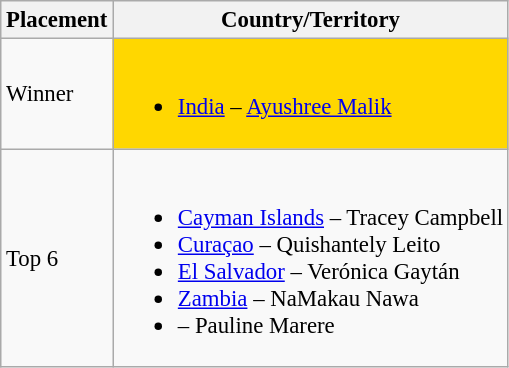<table class="wikitable sortable" style="font-size:95%;">
<tr>
<th>Placement</th>
<th>Country/Territory</th>
</tr>
<tr>
<td>Winner</td>
<td bgcolor="gold"><br><ul><li> <a href='#'>India</a> – <a href='#'>Ayushree Malik</a></li></ul></td>
</tr>
<tr>
<td>Top 6</td>
<td><br><ul><li> <a href='#'>Cayman Islands</a> – Tracey Campbell</li><li> <a href='#'>Curaçao</a> – Quishantely Leito</li><li> <a href='#'>El Salvador</a> – Verónica Gaytán</li><li> <a href='#'>Zambia</a> – NaMakau Nawa</li><li> – Pauline Marere</li></ul></td>
</tr>
</table>
